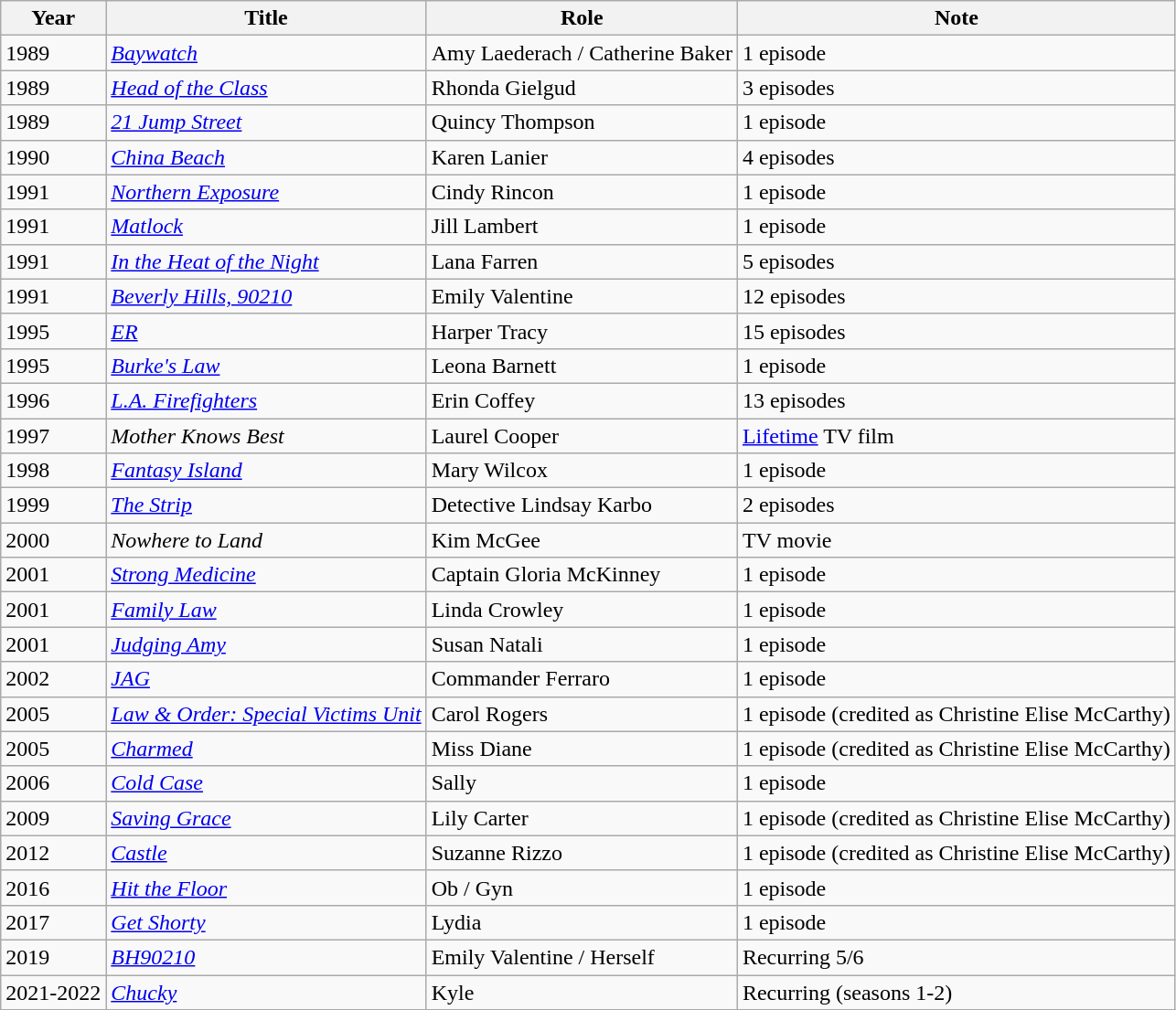<table class="wikitable sortable">
<tr>
<th>Year</th>
<th>Title</th>
<th>Role</th>
<th>Note</th>
</tr>
<tr>
<td>1989</td>
<td><em><a href='#'>Baywatch</a></em></td>
<td>Amy Laederach / Catherine Baker</td>
<td>1 episode</td>
</tr>
<tr>
<td>1989</td>
<td><em><a href='#'>Head of the Class</a></em></td>
<td>Rhonda Gielgud</td>
<td>3 episodes</td>
</tr>
<tr>
<td>1989</td>
<td><em><a href='#'>21 Jump Street</a></em></td>
<td>Quincy Thompson</td>
<td>1 episode</td>
</tr>
<tr>
<td>1990</td>
<td><em><a href='#'>China Beach</a></em></td>
<td>Karen Lanier</td>
<td>4 episodes</td>
</tr>
<tr>
<td>1991</td>
<td><em><a href='#'>Northern Exposure</a></em></td>
<td>Cindy Rincon</td>
<td>1 episode</td>
</tr>
<tr>
<td>1991</td>
<td><em><a href='#'>Matlock</a></em></td>
<td>Jill Lambert</td>
<td>1 episode</td>
</tr>
<tr>
<td>1991</td>
<td><em><a href='#'>In the Heat of the Night</a></em></td>
<td>Lana Farren</td>
<td>5 episodes</td>
</tr>
<tr>
<td>1991</td>
<td><em><a href='#'>Beverly Hills, 90210</a></em></td>
<td>Emily Valentine</td>
<td>12 episodes</td>
</tr>
<tr>
<td>1995</td>
<td><em><a href='#'>ER</a></em></td>
<td>Harper Tracy</td>
<td>15 episodes</td>
</tr>
<tr>
<td>1995</td>
<td><em><a href='#'>Burke's Law</a></em></td>
<td>Leona Barnett</td>
<td>1 episode</td>
</tr>
<tr>
<td>1996</td>
<td><em><a href='#'>L.A. Firefighters</a></em></td>
<td>Erin Coffey</td>
<td>13 episodes</td>
</tr>
<tr>
<td>1997</td>
<td><em>Mother Knows Best</em></td>
<td>Laurel Cooper</td>
<td><a href='#'>Lifetime</a> TV film</td>
</tr>
<tr>
<td>1998</td>
<td><em><a href='#'>Fantasy Island</a></em></td>
<td>Mary Wilcox</td>
<td>1 episode</td>
</tr>
<tr>
<td>1999</td>
<td><em><a href='#'>The Strip</a></em></td>
<td>Detective Lindsay Karbo</td>
<td>2 episodes</td>
</tr>
<tr>
<td>2000</td>
<td><em>Nowhere to Land</em></td>
<td>Kim McGee</td>
<td>TV movie</td>
</tr>
<tr>
<td>2001</td>
<td><em><a href='#'>Strong Medicine</a></em></td>
<td>Captain Gloria McKinney</td>
<td>1 episode</td>
</tr>
<tr>
<td>2001</td>
<td><em><a href='#'>Family Law</a></em></td>
<td>Linda Crowley</td>
<td>1 episode</td>
</tr>
<tr>
<td>2001</td>
<td><em><a href='#'>Judging Amy</a></em></td>
<td>Susan Natali</td>
<td>1 episode</td>
</tr>
<tr>
<td>2002</td>
<td><em><a href='#'>JAG</a></em></td>
<td>Commander Ferraro</td>
<td>1 episode</td>
</tr>
<tr>
<td>2005</td>
<td><em><a href='#'>Law & Order: Special Victims Unit</a></em></td>
<td>Carol Rogers</td>
<td>1 episode (credited as Christine Elise McCarthy)</td>
</tr>
<tr>
<td>2005</td>
<td><em><a href='#'>Charmed</a></em></td>
<td>Miss Diane</td>
<td>1 episode (credited as Christine Elise McCarthy)</td>
</tr>
<tr>
<td>2006</td>
<td><em><a href='#'>Cold Case</a></em></td>
<td>Sally</td>
<td>1 episode</td>
</tr>
<tr>
<td>2009</td>
<td><em><a href='#'>Saving Grace</a></em></td>
<td>Lily Carter</td>
<td>1 episode (credited as Christine Elise McCarthy)</td>
</tr>
<tr>
<td>2012</td>
<td><em><a href='#'>Castle</a></em></td>
<td>Suzanne Rizzo</td>
<td>1 episode (credited as Christine Elise McCarthy)</td>
</tr>
<tr>
<td>2016</td>
<td><a href='#'><em>Hit the Floor</em></a></td>
<td>Ob / Gyn</td>
<td>1 episode</td>
</tr>
<tr>
<td>2017</td>
<td><em><a href='#'>Get Shorty</a></em></td>
<td>Lydia</td>
<td>1 episode</td>
</tr>
<tr>
<td>2019</td>
<td><em><a href='#'>BH90210</a></em></td>
<td>Emily Valentine / Herself</td>
<td>Recurring 5/6</td>
</tr>
<tr>
<td>2021-2022</td>
<td><em><a href='#'>Chucky</a></em></td>
<td>Kyle</td>
<td>Recurring (seasons 1-2)</td>
</tr>
</table>
